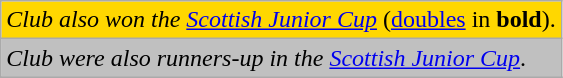<table class="wikitable" style="text-align: left;">
<tr>
<td bgcolor=gold><em>Club also won the <a href='#'>Scottish Junior Cup</a></em> (<a href='#'>doubles</a> in <strong>bold</strong>).</td>
</tr>
<tr>
<td bgcolor=silver><em>Club were also runners-up in the <a href='#'>Scottish Junior Cup</a></em>.</td>
</tr>
<tr>
</tr>
</table>
